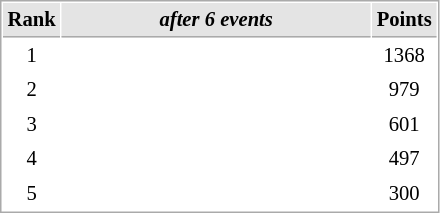<table cellspacing="1" cellpadding="3" style="border:1px solid #aaa; font-size:86%;">
<tr style="background:#e4e4e4;">
<th style="border-bottom:1px solid #aaa; width:10px;">Rank</th>
<th style="border-bottom:1px solid #aaa; width:200px;"><em>after 6 events</em></th>
<th style="border-bottom:1px solid #aaa; width:20px;">Points</th>
</tr>
<tr>
<td align=center>1</td>
<td></td>
<td align=center>1368</td>
</tr>
<tr>
<td align=center>2</td>
<td></td>
<td align=center>979</td>
</tr>
<tr>
<td align=center>3</td>
<td></td>
<td align=center>601</td>
</tr>
<tr>
<td align=center>4</td>
<td></td>
<td align=center>497</td>
</tr>
<tr>
<td align=center>5</td>
<td></td>
<td align=center>300</td>
</tr>
</table>
